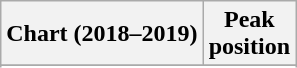<table class="wikitable sortable plainrowheaders">
<tr>
<th scope="col">Chart (2018–2019)</th>
<th scope="col">Peak<br>position</th>
</tr>
<tr>
</tr>
<tr>
</tr>
<tr>
</tr>
<tr>
</tr>
</table>
